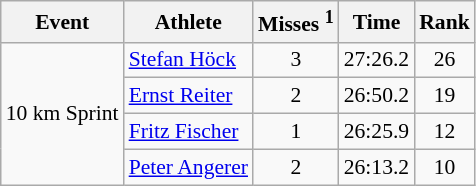<table class="wikitable" style="font-size:90%">
<tr>
<th>Event</th>
<th>Athlete</th>
<th>Misses <sup>1</sup></th>
<th>Time</th>
<th>Rank</th>
</tr>
<tr>
<td rowspan="4">10 km Sprint</td>
<td><a href='#'>Stefan Höck</a></td>
<td align="center">3</td>
<td align="center">27:26.2</td>
<td align="center">26</td>
</tr>
<tr>
<td><a href='#'>Ernst Reiter</a></td>
<td align="center">2</td>
<td align="center">26:50.2</td>
<td align="center">19</td>
</tr>
<tr>
<td><a href='#'>Fritz Fischer</a></td>
<td align="center">1</td>
<td align="center">26:25.9</td>
<td align="center">12</td>
</tr>
<tr>
<td><a href='#'>Peter Angerer</a></td>
<td align="center">2</td>
<td align="center">26:13.2</td>
<td align="center">10</td>
</tr>
</table>
